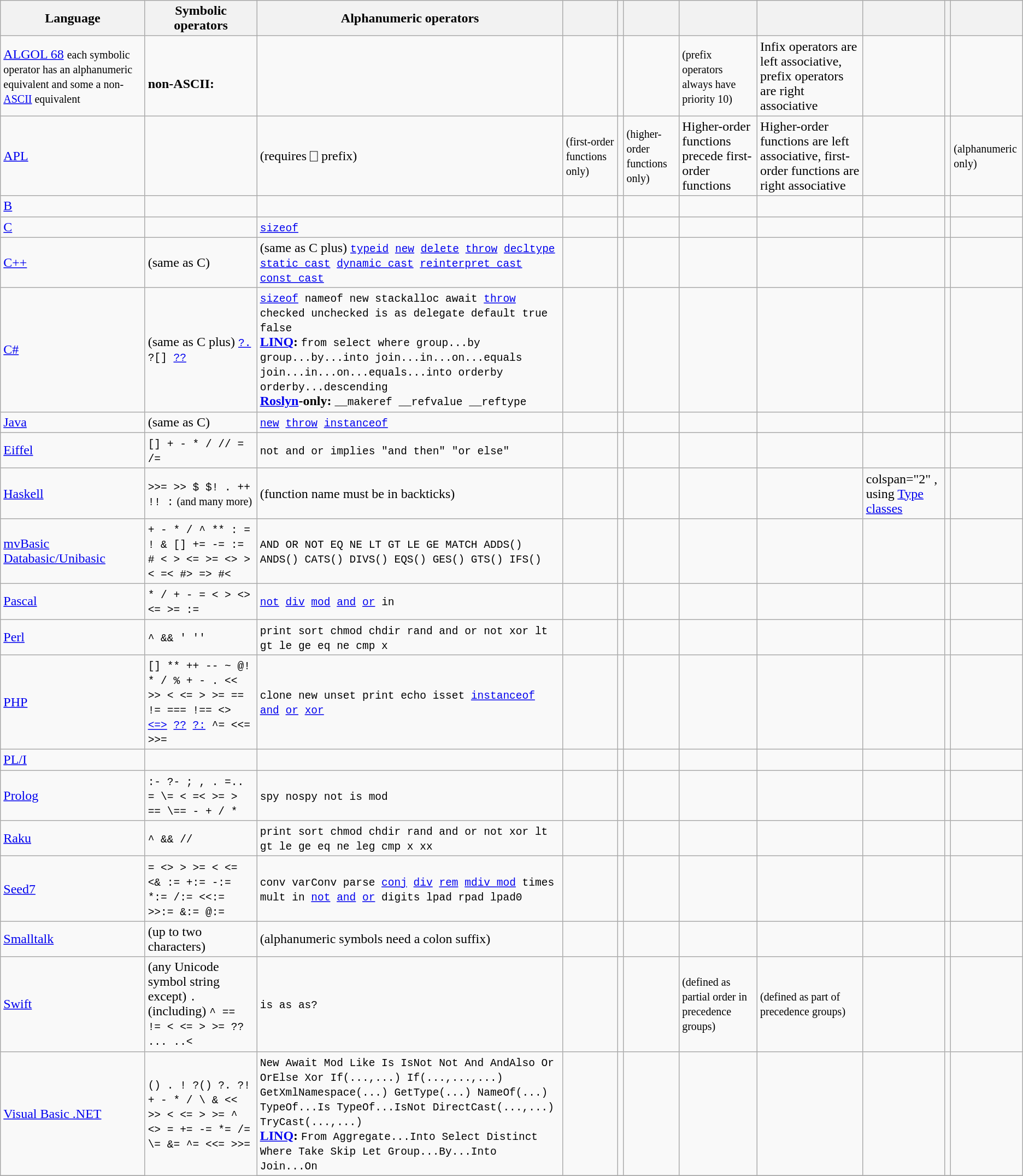<table class="sortable wikitable">
<tr>
<th>Language</th>
<th>Symbolic operators</th>
<th>Alphanumeric operators</th>
<th></th>
<th></th>
<th></th>
<th></th>
<th></th>
<th></th>
<th></th>
<th></th>
</tr>
<tr>
<td><a href='#'>ALGOL 68</a> <small>each symbolic operator has an alphanumeric equivalent and some a non-<a href='#'>ASCII</a> equivalent</small></td>
<td><br><strong>non-ASCII:</strong>
</td>
<td></td>
<td></td>
<td></td>
<td></td>
<td> <small>(prefix operators always have priority 10)</small></td>
<td>Infix operators are left associative, prefix operators are right associative</td>
<td></td>
<td></td>
<td></td>
</tr>
<tr>
<td><a href='#'>APL</a></td>
<td></td>
<td>(requires ⎕ prefix)</td>
<td> <small>(first-order functions only)</small></td>
<td></td>
<td> <small>(higher-order functions only)</small></td>
<td>Higher-order functions precede first-order functions</td>
<td>Higher-order functions are left associative, first-order functions are right associative</td>
<td></td>
<td></td>
<td> <small>(alphanumeric only)</small></td>
</tr>
<tr>
<td><a href='#'>B</a></td>
<td></td>
<td></td>
<td></td>
<td></td>
<td></td>
<td></td>
<td></td>
<td></td>
<td></td>
<td></td>
</tr>
<tr>
<td><a href='#'>C</a></td>
<td></td>
<td><code><a href='#'>sizeof</a></code></td>
<td></td>
<td></td>
<td></td>
<td></td>
<td></td>
<td></td>
<td></td>
<td></td>
</tr>
<tr>
<td><a href='#'>C++</a></td>
<td>(same as C)</td>
<td>(same as C plus) <code><a href='#'>typeid</a> <a href='#'>new</a> <a href='#'>delete</a> <a href='#'>throw</a> <a href='#'>decltype</a> <a href='#'>static_cast</a> <a href='#'>dynamic cast</a> <a href='#'>reinterpret_cast</a> <a href='#'>const_cast</a></code></td>
<td></td>
<td></td>
<td></td>
<td></td>
<td></td>
<td></td>
<td></td>
<td></td>
</tr>
<tr>
<td><a href='#'>C#</a></td>
<td>(same as C plus) <code><a href='#'>?.</a> ?[] <a href='#'>??</a></code></td>
<td><code><a href='#'>sizeof</a> nameof new stackalloc await <a href='#'>throw</a> checked unchecked is as delegate default true false</code> <br> <strong><a href='#'>LINQ</a>:</strong> <code>from select where group...by group...by...into join...in...on...equals join...in...on...equals...into orderby orderby...descending</code> <br> <strong><a href='#'>Roslyn</a>-only:</strong> <code>__makeref __refvalue __reftype</code></td>
<td></td>
<td></td>
<td></td>
<td></td>
<td></td>
<td></td>
<td></td>
<td></td>
</tr>
<tr>
<td><a href='#'>Java</a></td>
<td>(same as C)</td>
<td><code><a href='#'>new</a> <a href='#'>throw</a> <a href='#'>instanceof</a></code></td>
<td></td>
<td></td>
<td></td>
<td></td>
<td></td>
<td></td>
<td></td>
<td></td>
</tr>
<tr>
<td><a href='#'>Eiffel</a></td>
<td><code>[] + - * / // = /= </code></td>
<td><code>not and or implies "and then" "or else" </code></td>
<td></td>
<td></td>
<td></td>
<td></td>
<td></td>
<td></td>
<td></td>
<td></td>
</tr>
<tr>
<td><a href='#'>Haskell</a></td>
<td><code> >>= >> $ $! . ++ !! :</code> <small>(and many more)</small></td>
<td>(function name must be in backticks)</td>
<td></td>
<td></td>
<td></td>
<td></td>
<td></td>
<td>colspan="2" , using <a href='#'>Type classes</a></td>
<td></td>
</tr>
<tr>
<td><a href='#'>mvBasic Databasic/Unibasic</a></td>
<td><code>+ - * / ^ ** : = ! & [] += -= := # < > <= >= <> >< =< #> => #< </code></td>
<td><code>AND OR NOT EQ NE LT GT LE GE MATCH ADDS() ANDS() CATS() DIVS() EQS() GES() GTS() IFS()</code></td>
<td></td>
<td></td>
<td></td>
<td></td>
<td></td>
<td></td>
<td></td>
<td></td>
</tr>
<tr>
<td><a href='#'>Pascal</a></td>
<td><code>* / + - = < > <> <= >= :=</code></td>
<td><code><a href='#'>not</a> <a href='#'>div</a> <a href='#'>mod</a> <a href='#'>and</a> <a href='#'>or</a> in</code></td>
<td></td>
<td></td>
<td></td>
<td></td>
<td></td>
<td></td>
<td></td>
<td></td>
</tr>
<tr>
<td><a href='#'>Perl</a></td>
<td><code> ^ && ' ''  </code></td>
<td><code>print sort chmod chdir rand and or not xor lt gt le ge eq ne cmp x </code></td>
<td></td>
<td></td>
<td></td>
<td></td>
<td></td>
<td></td>
<td></td>
<td></td>
</tr>
<tr>
<td><a href='#'>PHP</a></td>
<td><code>[] ** ++ -- ~  @! * / % + - . << >> < <= > >= == != === !== <> <a href='#'><=></a> <a href='#'>??</a> <a href='#'>?:</a> ^= <<= >>= </code></td>
<td><code>clone new unset print echo isset <a href='#'>instanceof</a> <a href='#'>and</a> <a href='#'>or</a> <a href='#'>xor</a></code></td>
<td></td>
<td></td>
<td></td>
<td></td>
<td></td>
<td></td>
<td></td>
<td></td>
</tr>
<tr>
<td><a href='#'>PL/I</a></td>
<td><code></code></td>
<td></td>
<td></td>
<td></td>
<td></td>
<td></td>
<td></td>
<td></td>
<td></td>
<td></td>
</tr>
<tr>
<td><a href='#'>Prolog</a></td>
<td><code>:- ?- ; , . =.. = \= < =< >= > == \== - + / *</code></td>
<td><code>spy nospy not is mod</code></td>
<td></td>
<td></td>
<td></td>
<td></td>
<td></td>
<td></td>
<td></td>
<td></td>
</tr>
<tr>
<td><a href='#'>Raku</a></td>
<td><code> ^ && //</code> </td>
<td><code>print sort chmod chdir rand and or not xor lt gt le ge eq ne leg cmp x xx</code></td>
<td></td>
<td></td>
<td></td>
<td></td>
<td></td>
<td></td>
<td></td>
<td></td>
</tr>
<tr>
<td><a href='#'>Seed7</a></td>
<td><code> = <> > >= < <= <& := +:= -:= *:= /:= <<:= >>:= &:= @:=</code></td>
<td><code>conv varConv parse <a href='#'>conj</a> <a href='#'>div</a> <a href='#'>rem</a> <a href='#'>mdiv mod</a> times mult in <a href='#'>not</a> <a href='#'>and</a> <a href='#'>or</a> digits lpad rpad lpad0</code></td>
<td></td>
<td></td>
<td></td>
<td></td>
<td></td>
<td></td>
<td></td>
<td></td>
</tr>
<tr>
<td><a href='#'>Smalltalk</a></td>
<td>(up to two characters)</td>
<td>(alphanumeric symbols need a colon suffix)</td>
<td></td>
<td></td>
<td></td>
<td></td>
<td></td>
<td></td>
<td></td>
<td></td>
</tr>
<tr>
<td><a href='#'>Swift</a></td>
<td>(any Unicode symbol string except) <code>.</code> (including) <code> ^ == != < <= > >= ?? ... ..< </code></td>
<td><code>is as as?</code></td>
<td></td>
<td></td>
<td></td>
<td> <small>(defined as partial order in precedence groups)</small></td>
<td> <small>(defined as part of precedence groups)</small></td>
<td></td>
<td></td>
<td></td>
</tr>
<tr>
<td><a href='#'>Visual Basic .NET</a></td>
<td rowspan="2"><code>() . ! ?() ?. ?! + - * / \ & << >> < <= > >= ^ <> = += -= *= /= \= &= ^= <<= >>=</code></td>
<td><code>New Await Mod Like Is IsNot Not And AndAlso Or OrElse Xor If(...,...) If(...,...,...) GetXmlNamespace(...) GetType(...) NameOf(...) TypeOf...Is TypeOf...IsNot DirectCast(...,...) TryCast(...,...) </code> <br> <strong><a href='#'>LINQ</a>:</strong> <code>From Aggregate...Into Select Distinct Where  Take  Skip  Let Group...By...Into Join...On <Group Join...On...Into></code></td>
<td></td>
<td></td>
<td></td>
<td></td>
<td></td>
<td></td>
<td></td>
<td></td>
</tr>
<tr>
</tr>
</table>
